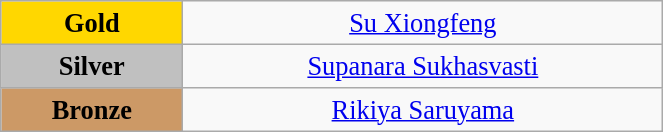<table class="wikitable" style=" text-align:center; font-size:110%;" width="35%">
<tr>
<td bgcolor="gold"><strong>Gold</strong></td>
<td><a href='#'>Su Xiongfeng</a><br></td>
</tr>
<tr>
<td bgcolor="silver"><strong>Silver</strong></td>
<td><a href='#'>Supanara Sukhasvasti</a><br></td>
</tr>
<tr>
<td bgcolor="CC9966"><strong>Bronze</strong></td>
<td><a href='#'>Rikiya Saruyama</a><br></td>
</tr>
</table>
